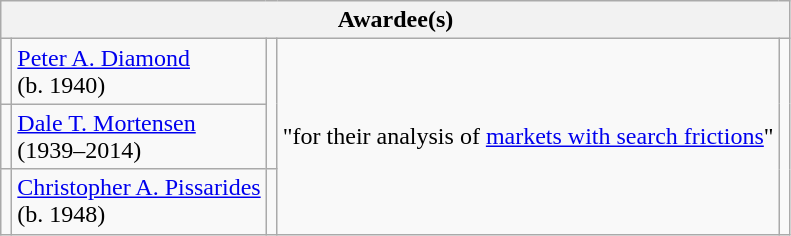<table class="wikitable">
<tr>
<th colspan="5">Awardee(s)</th>
</tr>
<tr>
<td></td>
<td><a href='#'>Peter A. Diamond</a><br>(b. 1940)</td>
<td rowspan="2"></td>
<td rowspan="3">"for their analysis of <a href='#'>markets with search frictions</a>"</td>
<td rowspan="3"></td>
</tr>
<tr>
<td></td>
<td><a href='#'>Dale T. Mortensen</a><br>(1939–2014)</td>
</tr>
<tr>
<td></td>
<td><a href='#'>Christopher A. Pissarides</a><br>(b. 1948)</td>
<td><br></td>
</tr>
</table>
